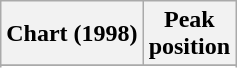<table class="wikitable sortable">
<tr>
<th>Chart (1998)</th>
<th>Peak<br>position</th>
</tr>
<tr>
</tr>
<tr>
</tr>
</table>
